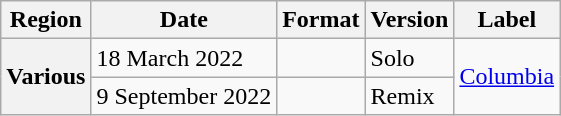<table class="wikitable plainrowheaders">
<tr>
<th scope="col">Region</th>
<th scope="col">Date</th>
<th scope="col">Format</th>
<th>Version</th>
<th scope="col">Label</th>
</tr>
<tr>
<th scope="row" rowspan="2">Various</th>
<td>18 March 2022</td>
<td></td>
<td>Solo</td>
<td rowspan="2"><a href='#'>Columbia</a></td>
</tr>
<tr>
<td>9 September 2022</td>
<td></td>
<td>Remix</td>
</tr>
</table>
